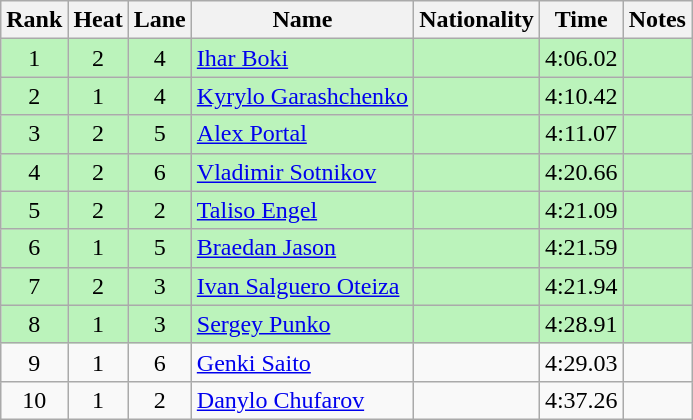<table class="wikitable sortable" style="text-align:center">
<tr>
<th>Rank</th>
<th>Heat</th>
<th>Lane</th>
<th>Name</th>
<th>Nationality</th>
<th>Time</th>
<th>Notes</th>
</tr>
<tr bgcolor=bbf3bb>
<td>1</td>
<td>2</td>
<td>4</td>
<td align=left><a href='#'>Ihar Boki</a></td>
<td align=left></td>
<td>4:06.02</td>
<td></td>
</tr>
<tr bgcolor=bbf3bb>
<td>2</td>
<td>1</td>
<td>4</td>
<td align=left><a href='#'>Kyrylo Garashchenko</a></td>
<td align=left></td>
<td>4:10.42</td>
<td></td>
</tr>
<tr bgcolor=bbf3bb>
<td>3</td>
<td>2</td>
<td>5</td>
<td align=left><a href='#'>Alex Portal</a></td>
<td align=left></td>
<td>4:11.07</td>
<td></td>
</tr>
<tr bgcolor=bbf3bb>
<td>4</td>
<td>2</td>
<td>6</td>
<td align=left><a href='#'>Vladimir Sotnikov</a></td>
<td align=left></td>
<td>4:20.66</td>
<td></td>
</tr>
<tr bgcolor=bbf3bb>
<td>5</td>
<td>2</td>
<td>2</td>
<td align=left><a href='#'>Taliso Engel</a></td>
<td align=left></td>
<td>4:21.09</td>
<td></td>
</tr>
<tr bgcolor=bbf3bb>
<td>6</td>
<td>1</td>
<td>5</td>
<td align=left><a href='#'>Braedan Jason</a></td>
<td align=left></td>
<td>4:21.59</td>
<td></td>
</tr>
<tr bgcolor=bbf3bb>
<td>7</td>
<td>2</td>
<td>3</td>
<td align=left><a href='#'>Ivan Salguero Oteiza</a></td>
<td align=left></td>
<td>4:21.94</td>
<td></td>
</tr>
<tr bgcolor=bbf3bb>
<td>8</td>
<td>1</td>
<td>3</td>
<td align=left><a href='#'>Sergey Punko</a></td>
<td align=left></td>
<td>4:28.91</td>
<td></td>
</tr>
<tr>
<td>9</td>
<td>1</td>
<td>6</td>
<td align=left><a href='#'>Genki Saito</a></td>
<td align=left></td>
<td>4:29.03</td>
<td></td>
</tr>
<tr>
<td>10</td>
<td>1</td>
<td>2</td>
<td align=left><a href='#'>Danylo Chufarov</a></td>
<td align=left></td>
<td>4:37.26</td>
<td></td>
</tr>
</table>
